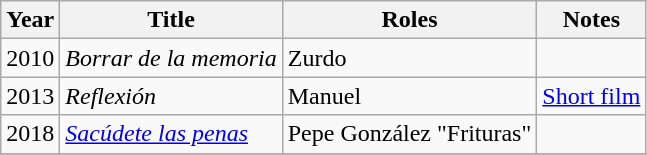<table class="wikitable sortable">
<tr>
<th>Year</th>
<th>Title</th>
<th>Roles</th>
<th>Notes</th>
</tr>
<tr>
<td>2010</td>
<td><em>Borrar de la memoria</em></td>
<td>Zurdo</td>
<td></td>
</tr>
<tr>
<td>2013</td>
<td><em>Reflexión</em></td>
<td>Manuel</td>
<td><a href='#'>Short film</a></td>
</tr>
<tr>
<td>2018</td>
<td><em><a href='#'>Sacúdete las penas</a></em></td>
<td>Pepe González "Frituras"</td>
<td></td>
</tr>
<tr>
</tr>
</table>
